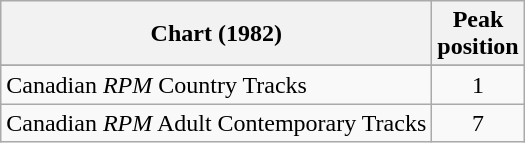<table class="wikitable sortable">
<tr>
<th align="left">Chart (1982)</th>
<th align="center">Peak<br>position</th>
</tr>
<tr>
</tr>
<tr>
</tr>
<tr>
</tr>
<tr>
<td align="left">Canadian <em>RPM</em> Country Tracks</td>
<td align="center">1</td>
</tr>
<tr>
<td align="left">Canadian <em>RPM</em> Adult Contemporary Tracks</td>
<td align="center">7</td>
</tr>
</table>
